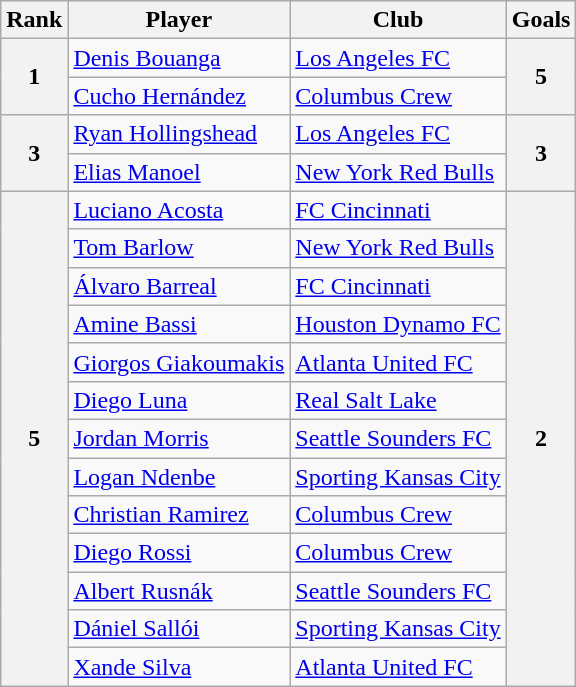<table class="wikitable" style="text-align:left">
<tr>
<th>Rank</th>
<th>Player</th>
<th>Club</th>
<th>Goals</th>
</tr>
<tr>
<th rowspan=2>1</th>
<td> <a href='#'>Denis Bouanga</a></td>
<td><a href='#'>Los Angeles FC</a></td>
<th rowspan=2>5</th>
</tr>
<tr>
<td> <a href='#'>Cucho Hernández</a></td>
<td><a href='#'>Columbus Crew</a></td>
</tr>
<tr>
<th rowspan=2>3</th>
<td> <a href='#'>Ryan Hollingshead</a></td>
<td><a href='#'>Los Angeles FC</a></td>
<th rowspan=2>3</th>
</tr>
<tr>
<td> <a href='#'>Elias Manoel</a></td>
<td><a href='#'>New York Red Bulls</a></td>
</tr>
<tr>
<th rowspan=13>5</th>
<td> <a href='#'>Luciano Acosta</a></td>
<td><a href='#'>FC Cincinnati</a></td>
<th rowspan=13>2</th>
</tr>
<tr>
<td> <a href='#'>Tom Barlow</a></td>
<td><a href='#'>New York Red Bulls</a></td>
</tr>
<tr>
<td> <a href='#'>Álvaro Barreal</a></td>
<td><a href='#'>FC Cincinnati</a></td>
</tr>
<tr>
<td> <a href='#'>Amine Bassi</a></td>
<td><a href='#'>Houston Dynamo FC</a></td>
</tr>
<tr>
<td> <a href='#'>Giorgos Giakoumakis</a></td>
<td><a href='#'>Atlanta United FC</a></td>
</tr>
<tr>
<td> <a href='#'>Diego Luna</a></td>
<td><a href='#'>Real Salt Lake</a></td>
</tr>
<tr>
<td> <a href='#'>Jordan Morris</a></td>
<td><a href='#'>Seattle Sounders FC</a></td>
</tr>
<tr>
<td> <a href='#'>Logan Ndenbe</a></td>
<td><a href='#'>Sporting Kansas City</a></td>
</tr>
<tr>
<td> <a href='#'>Christian Ramirez</a></td>
<td><a href='#'>Columbus Crew</a></td>
</tr>
<tr>
<td> <a href='#'>Diego Rossi</a></td>
<td><a href='#'>Columbus Crew</a></td>
</tr>
<tr>
<td> <a href='#'>Albert Rusnák</a></td>
<td><a href='#'>Seattle Sounders FC</a></td>
</tr>
<tr>
<td> <a href='#'>Dániel Sallói</a></td>
<td><a href='#'>Sporting Kansas City</a></td>
</tr>
<tr>
<td> <a href='#'>Xande Silva</a></td>
<td><a href='#'>Atlanta United FC</a></td>
</tr>
</table>
